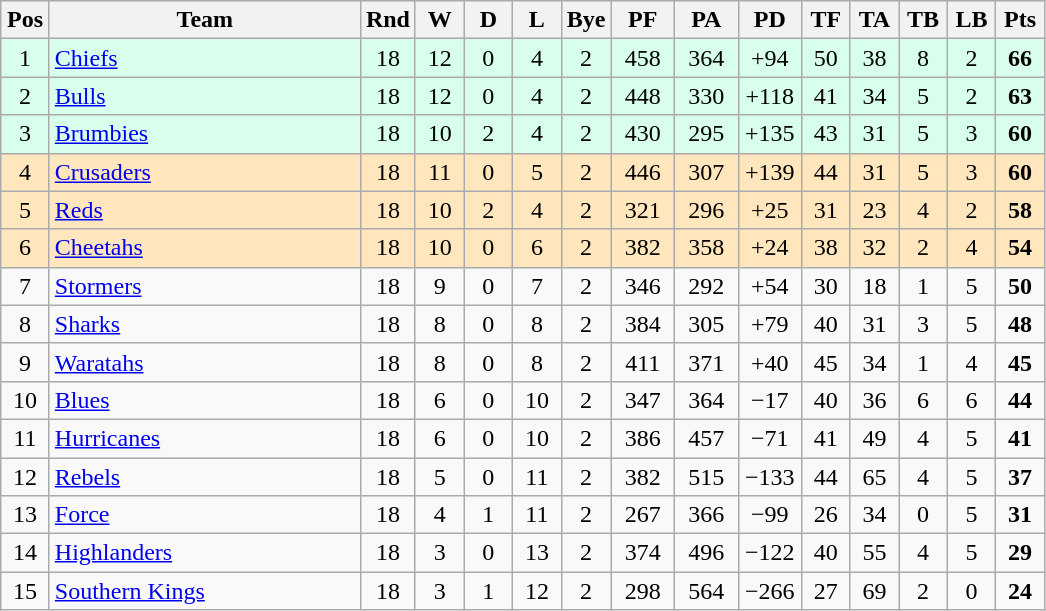<table class="wikitable" style="text-align:center">
<tr>
<th style="width:25px">Pos</th>
<th style="width:200px">Team</th>
<th style="width:25px">Rnd</th>
<th style="width:25px">W</th>
<th style="width:25px">D</th>
<th style="width:25px">L</th>
<th style="width:25px">Bye</th>
<th style="width:35px">PF</th>
<th style="width:35px">PA</th>
<th style="width:35px">PD</th>
<th style="width:25px">TF</th>
<th style="width:25px">TA</th>
<th style="width:25px">TB</th>
<th style="width:25px">LB</th>
<th style="width:25px">Pts</th>
</tr>
<tr style="background:#d8ffeb">
<td>1</td>
<td style="text-align:left"> <a href='#'>Chiefs</a></td>
<td>18</td>
<td>12</td>
<td>0</td>
<td>4</td>
<td>2</td>
<td>458</td>
<td>364</td>
<td>+94</td>
<td>50</td>
<td>38</td>
<td>8</td>
<td>2</td>
<td><strong>66</strong></td>
</tr>
<tr style="background:#d8ffeb">
<td>2</td>
<td style="text-align:left"> <a href='#'>Bulls</a></td>
<td>18</td>
<td>12</td>
<td>0</td>
<td>4</td>
<td>2</td>
<td>448</td>
<td>330</td>
<td>+118</td>
<td>41</td>
<td>34</td>
<td>5</td>
<td>2</td>
<td><strong>63</strong></td>
</tr>
<tr style="background:#d8ffeb">
<td>3</td>
<td style="text-align:left"> <a href='#'>Brumbies</a></td>
<td>18</td>
<td>10</td>
<td>2</td>
<td>4</td>
<td>2</td>
<td>430</td>
<td>295</td>
<td>+135</td>
<td>43</td>
<td>31</td>
<td>5</td>
<td>3</td>
<td><strong>60</strong></td>
</tr>
<tr style="background:#ffe6bd">
<td>4</td>
<td style="text-align:left"> <a href='#'>Crusaders</a></td>
<td>18</td>
<td>11</td>
<td>0</td>
<td>5</td>
<td>2</td>
<td>446</td>
<td>307</td>
<td>+139</td>
<td>44</td>
<td>31</td>
<td>5</td>
<td>3</td>
<td><strong>60</strong></td>
</tr>
<tr style="background:#ffe6bd">
<td>5</td>
<td style="text-align:left"> <a href='#'>Reds</a></td>
<td>18</td>
<td>10</td>
<td>2</td>
<td>4</td>
<td>2</td>
<td>321</td>
<td>296</td>
<td>+25</td>
<td>31</td>
<td>23</td>
<td>4</td>
<td>2</td>
<td><strong>58</strong></td>
</tr>
<tr style="background:#ffe6bd">
<td>6</td>
<td style="text-align:left"> <a href='#'>Cheetahs</a></td>
<td>18</td>
<td>10</td>
<td>0</td>
<td>6</td>
<td>2</td>
<td>382</td>
<td>358</td>
<td>+24</td>
<td>38</td>
<td>32</td>
<td>2</td>
<td>4</td>
<td><strong>54</strong></td>
</tr>
<tr>
<td>7</td>
<td style="text-align:left"> <a href='#'>Stormers</a></td>
<td>18</td>
<td>9</td>
<td>0</td>
<td>7</td>
<td>2</td>
<td>346</td>
<td>292</td>
<td>+54</td>
<td>30</td>
<td>18</td>
<td>1</td>
<td>5</td>
<td><strong>50</strong></td>
</tr>
<tr>
<td>8</td>
<td style="text-align:left"> <a href='#'>Sharks</a></td>
<td>18</td>
<td>8</td>
<td>0</td>
<td>8</td>
<td>2</td>
<td>384</td>
<td>305</td>
<td>+79</td>
<td>40</td>
<td>31</td>
<td>3</td>
<td>5</td>
<td><strong>48</strong></td>
</tr>
<tr>
<td>9</td>
<td style="text-align:left"> <a href='#'>Waratahs</a></td>
<td>18</td>
<td>8</td>
<td>0</td>
<td>8</td>
<td>2</td>
<td>411</td>
<td>371</td>
<td>+40</td>
<td>45</td>
<td>34</td>
<td>1</td>
<td>4</td>
<td><strong>45</strong></td>
</tr>
<tr>
<td>10</td>
<td style="text-align:left"> <a href='#'>Blues</a></td>
<td>18</td>
<td>6</td>
<td>0</td>
<td>10</td>
<td>2</td>
<td>347</td>
<td>364</td>
<td>−17</td>
<td>40</td>
<td>36</td>
<td>6</td>
<td>6</td>
<td><strong>44</strong></td>
</tr>
<tr>
<td>11</td>
<td style="text-align:left"> <a href='#'>Hurricanes</a></td>
<td>18</td>
<td>6</td>
<td>0</td>
<td>10</td>
<td>2</td>
<td>386</td>
<td>457</td>
<td>−71</td>
<td>41</td>
<td>49</td>
<td>4</td>
<td>5</td>
<td><strong>41</strong></td>
</tr>
<tr>
<td>12</td>
<td style="text-align:left"> <a href='#'>Rebels</a></td>
<td>18</td>
<td>5</td>
<td>0</td>
<td>11</td>
<td>2</td>
<td>382</td>
<td>515</td>
<td>−133</td>
<td>44</td>
<td>65</td>
<td>4</td>
<td>5</td>
<td><strong>37</strong></td>
</tr>
<tr>
<td>13</td>
<td style="text-align:left"> <a href='#'>Force</a></td>
<td>18</td>
<td>4</td>
<td>1</td>
<td>11</td>
<td>2</td>
<td>267</td>
<td>366</td>
<td>−99</td>
<td>26</td>
<td>34</td>
<td>0</td>
<td>5</td>
<td><strong>31</strong></td>
</tr>
<tr>
<td>14</td>
<td style="text-align:left"> <a href='#'>Highlanders</a></td>
<td>18</td>
<td>3</td>
<td>0</td>
<td>13</td>
<td>2</td>
<td>374</td>
<td>496</td>
<td>−122</td>
<td>40</td>
<td>55</td>
<td>4</td>
<td>5</td>
<td><strong>29</strong></td>
</tr>
<tr>
<td>15</td>
<td style="text-align:left"> <a href='#'>Southern Kings</a></td>
<td>18</td>
<td>3</td>
<td>1</td>
<td>12</td>
<td>2</td>
<td>298</td>
<td>564</td>
<td>−266</td>
<td>27</td>
<td>69</td>
<td>2</td>
<td>0</td>
<td><strong>24</strong></td>
</tr>
</table>
